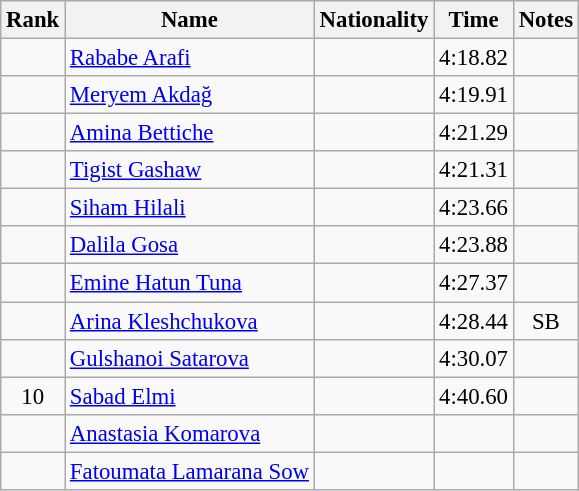<table class="wikitable sortable" style="text-align:center;font-size:95%">
<tr>
<th>Rank</th>
<th>Name</th>
<th>Nationality</th>
<th>Time</th>
<th>Notes</th>
</tr>
<tr>
<td></td>
<td align=left><a href='#'>Rababe Arafi</a></td>
<td align=left></td>
<td>4:18.82</td>
<td></td>
</tr>
<tr>
<td></td>
<td align=left><a href='#'>Meryem Akdağ</a></td>
<td align=left></td>
<td>4:19.91</td>
<td></td>
</tr>
<tr>
<td></td>
<td align=left><a href='#'>Amina Bettiche</a></td>
<td align=left></td>
<td>4:21.29</td>
<td></td>
</tr>
<tr>
<td></td>
<td align=left><a href='#'>Tigist Gashaw</a></td>
<td align=left></td>
<td>4:21.31</td>
<td></td>
</tr>
<tr>
<td></td>
<td align=left><a href='#'>Siham Hilali</a></td>
<td align=left></td>
<td>4:23.66</td>
<td></td>
</tr>
<tr>
<td></td>
<td align=left><a href='#'>Dalila Gosa</a></td>
<td align=left></td>
<td>4:23.88</td>
<td></td>
</tr>
<tr>
<td></td>
<td align=left><a href='#'>Emine Hatun Tuna</a></td>
<td align=left></td>
<td>4:27.37</td>
<td></td>
</tr>
<tr>
<td></td>
<td align=left><a href='#'>Arina Kleshchukova</a></td>
<td align=left></td>
<td>4:28.44</td>
<td>SB</td>
</tr>
<tr>
<td></td>
<td align=left><a href='#'>Gulshanoi Satarova</a></td>
<td align=left></td>
<td>4:30.07</td>
<td></td>
</tr>
<tr>
<td>10</td>
<td align=left><a href='#'>Sabad Elmi</a></td>
<td align=left></td>
<td>4:40.60</td>
<td></td>
</tr>
<tr>
<td></td>
<td align=left><a href='#'>Anastasia Komarova</a></td>
<td align=left></td>
<td></td>
<td></td>
</tr>
<tr>
<td></td>
<td align=left><a href='#'>Fatoumata Lamarana Sow</a></td>
<td align=left></td>
<td></td>
<td></td>
</tr>
</table>
